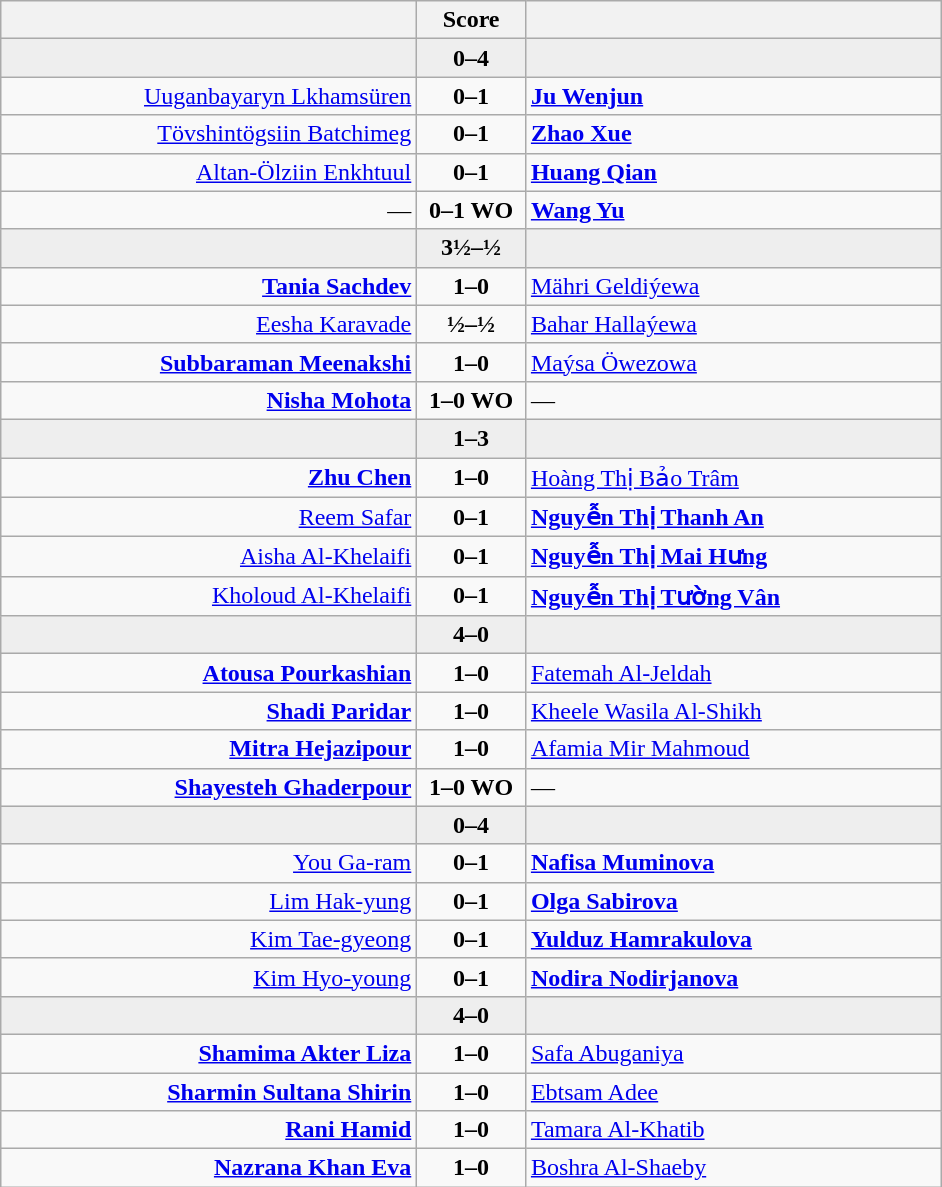<table class="wikitable" style="text-align: center;">
<tr>
<th align="right" width="270"></th>
<th width="65">Score</th>
<th align="left" width="270"></th>
</tr>
<tr style="background:#eeeeee;">
<td align=right></td>
<td align=center><strong>0–4</strong></td>
<td align=left><strong></strong></td>
</tr>
<tr>
<td align=right><a href='#'>Uuganbayaryn Lkhamsüren</a></td>
<td align=center><strong>0–1</strong></td>
<td align=left><strong><a href='#'>Ju Wenjun</a></strong></td>
</tr>
<tr>
<td align=right><a href='#'>Tövshintögsiin Batchimeg</a></td>
<td align=center><strong>0–1</strong></td>
<td align=left><strong><a href='#'>Zhao Xue</a></strong></td>
</tr>
<tr>
<td align=right><a href='#'>Altan-Ölziin Enkhtuul</a></td>
<td align=center><strong>0–1</strong></td>
<td align=left><strong><a href='#'>Huang Qian</a></strong></td>
</tr>
<tr>
<td align=right>—</td>
<td align=center><strong>0–1 WO</strong></td>
<td align=left><strong><a href='#'>Wang Yu</a></strong></td>
</tr>
<tr style="background:#eeeeee;">
<td align=right><strong></strong></td>
<td align=center><strong>3½–½</strong></td>
<td align=left></td>
</tr>
<tr>
<td align=right><strong><a href='#'>Tania Sachdev</a></strong></td>
<td align=center><strong>1–0</strong></td>
<td align=left><a href='#'>Mähri Geldiýewa</a></td>
</tr>
<tr>
<td align=right><a href='#'>Eesha Karavade</a></td>
<td align=center><strong>½–½</strong></td>
<td align=left><a href='#'>Bahar Hallaýewa</a></td>
</tr>
<tr>
<td align=right><strong><a href='#'>Subbaraman Meenakshi</a></strong></td>
<td align=center><strong>1–0</strong></td>
<td align=left><a href='#'>Maýsa Öwezowa</a></td>
</tr>
<tr>
<td align=right><strong><a href='#'>Nisha Mohota</a></strong></td>
<td align=center><strong>1–0 WO</strong></td>
<td align=left>—</td>
</tr>
<tr style="background:#eeeeee;">
<td align=right></td>
<td align=center><strong>1–3</strong></td>
<td align=left><strong></strong></td>
</tr>
<tr>
<td align=right><strong><a href='#'>Zhu Chen</a></strong></td>
<td align=center><strong>1–0</strong></td>
<td align=left><a href='#'>Hoàng Thị Bảo Trâm</a></td>
</tr>
<tr>
<td align=right><a href='#'>Reem Safar</a></td>
<td align=center><strong>0–1</strong></td>
<td align=left><strong><a href='#'>Nguyễn Thị Thanh An</a></strong></td>
</tr>
<tr>
<td align=right><a href='#'>Aisha Al-Khelaifi</a></td>
<td align=center><strong>0–1</strong></td>
<td align=left><strong><a href='#'>Nguyễn Thị Mai Hưng</a></strong></td>
</tr>
<tr>
<td align=right><a href='#'>Kholoud Al-Khelaifi</a></td>
<td align=center><strong>0–1</strong></td>
<td align=left><strong><a href='#'>Nguyễn Thị Tường Vân</a></strong></td>
</tr>
<tr style="background:#eeeeee;">
<td align=right><strong></strong></td>
<td align=center><strong>4–0</strong></td>
<td align=left></td>
</tr>
<tr>
<td align=right><strong><a href='#'>Atousa Pourkashian</a></strong></td>
<td align=center><strong>1–0</strong></td>
<td align=left><a href='#'>Fatemah Al-Jeldah</a></td>
</tr>
<tr>
<td align=right><strong><a href='#'>Shadi Paridar</a></strong></td>
<td align=center><strong>1–0</strong></td>
<td align=left><a href='#'>Kheele Wasila Al-Shikh</a></td>
</tr>
<tr>
<td align=right><strong><a href='#'>Mitra Hejazipour</a></strong></td>
<td align=center><strong>1–0</strong></td>
<td align=left><a href='#'>Afamia Mir Mahmoud</a></td>
</tr>
<tr>
<td align=right><strong><a href='#'>Shayesteh Ghaderpour</a></strong></td>
<td align=center><strong>1–0 WO</strong></td>
<td align=left>—</td>
</tr>
<tr style="background:#eeeeee;">
<td align=right></td>
<td align=center><strong>0–4</strong></td>
<td align=left><strong></strong></td>
</tr>
<tr>
<td align=right><a href='#'>You Ga-ram</a></td>
<td align=center><strong>0–1</strong></td>
<td align=left><strong><a href='#'>Nafisa Muminova</a></strong></td>
</tr>
<tr>
<td align=right><a href='#'>Lim Hak-yung</a></td>
<td align=center><strong>0–1</strong></td>
<td align=left><strong><a href='#'>Olga Sabirova</a></strong></td>
</tr>
<tr>
<td align=right><a href='#'>Kim Tae-gyeong</a></td>
<td align=center><strong>0–1</strong></td>
<td align=left><strong><a href='#'>Yulduz Hamrakulova</a></strong></td>
</tr>
<tr>
<td align=right><a href='#'>Kim Hyo-young</a></td>
<td align=center><strong>0–1</strong></td>
<td align=left><strong><a href='#'>Nodira Nodirjanova</a></strong></td>
</tr>
<tr style="background:#eeeeee;">
<td align=right><strong></strong></td>
<td align=center><strong>4–0</strong></td>
<td align=left></td>
</tr>
<tr>
<td align=right><strong><a href='#'>Shamima Akter Liza</a></strong></td>
<td align=center><strong>1–0</strong></td>
<td align=left><a href='#'>Safa Abuganiya</a></td>
</tr>
<tr>
<td align=right><strong><a href='#'>Sharmin Sultana Shirin</a></strong></td>
<td align=center><strong>1–0</strong></td>
<td align=left><a href='#'>Ebtsam Adee</a></td>
</tr>
<tr>
<td align=right><strong><a href='#'>Rani Hamid</a></strong></td>
<td align=center><strong>1–0</strong></td>
<td align=left><a href='#'>Tamara Al-Khatib</a></td>
</tr>
<tr>
<td align=right><strong><a href='#'>Nazrana Khan Eva</a></strong></td>
<td align=center><strong>1–0</strong></td>
<td align=left><a href='#'>Boshra Al-Shaeby</a></td>
</tr>
</table>
